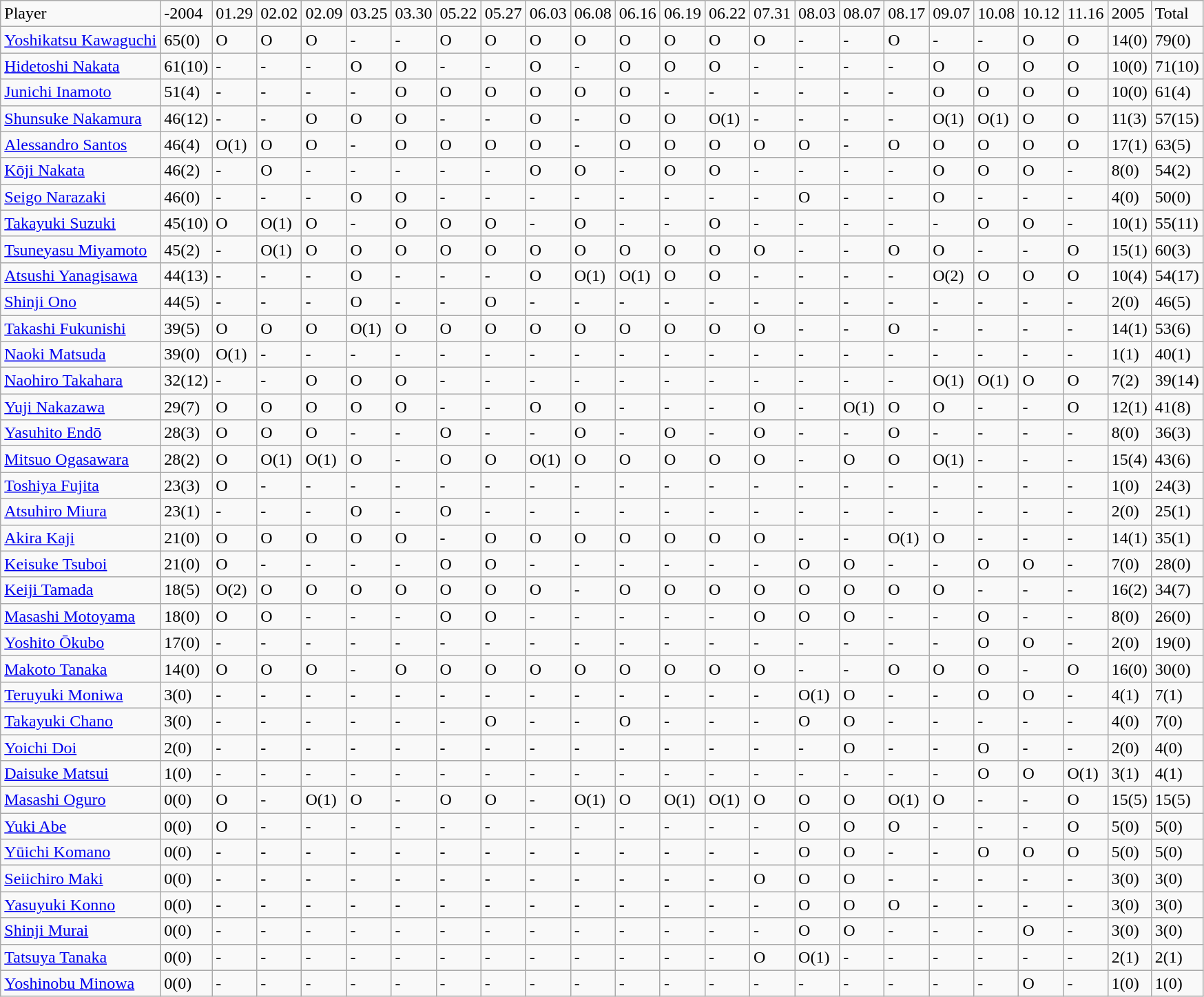<table class="wikitable" style="text-align:left;">
<tr>
<td>Player</td>
<td>-2004</td>
<td>01.29</td>
<td>02.02</td>
<td>02.09</td>
<td>03.25</td>
<td>03.30</td>
<td>05.22</td>
<td>05.27</td>
<td>06.03</td>
<td>06.08</td>
<td>06.16</td>
<td>06.19</td>
<td>06.22</td>
<td>07.31</td>
<td>08.03</td>
<td>08.07</td>
<td>08.17</td>
<td>09.07</td>
<td>10.08</td>
<td>10.12</td>
<td>11.16</td>
<td>2005</td>
<td>Total</td>
</tr>
<tr>
<td><a href='#'>Yoshikatsu Kawaguchi</a></td>
<td>65(0)</td>
<td>O</td>
<td>O</td>
<td>O</td>
<td>-</td>
<td>-</td>
<td>O</td>
<td>O</td>
<td>O</td>
<td>O</td>
<td>O</td>
<td>O</td>
<td>O</td>
<td>O</td>
<td>-</td>
<td>-</td>
<td>O</td>
<td>-</td>
<td>-</td>
<td>O</td>
<td>O</td>
<td>14(0)</td>
<td>79(0)</td>
</tr>
<tr>
<td><a href='#'>Hidetoshi Nakata</a></td>
<td>61(10)</td>
<td>-</td>
<td>-</td>
<td>-</td>
<td>O</td>
<td>O</td>
<td>-</td>
<td>-</td>
<td>O</td>
<td>-</td>
<td>O</td>
<td>O</td>
<td>O</td>
<td>-</td>
<td>-</td>
<td>-</td>
<td>-</td>
<td>O</td>
<td>O</td>
<td>O</td>
<td>O</td>
<td>10(0)</td>
<td>71(10)</td>
</tr>
<tr>
<td><a href='#'>Junichi Inamoto</a></td>
<td>51(4)</td>
<td>-</td>
<td>-</td>
<td>-</td>
<td>-</td>
<td>O</td>
<td>O</td>
<td>O</td>
<td>O</td>
<td>O</td>
<td>O</td>
<td>-</td>
<td>-</td>
<td>-</td>
<td>-</td>
<td>-</td>
<td>-</td>
<td>O</td>
<td>O</td>
<td>O</td>
<td>O</td>
<td>10(0)</td>
<td>61(4)</td>
</tr>
<tr>
<td><a href='#'>Shunsuke Nakamura</a></td>
<td>46(12)</td>
<td>-</td>
<td>-</td>
<td>O</td>
<td>O</td>
<td>O</td>
<td>-</td>
<td>-</td>
<td>O</td>
<td>-</td>
<td>O</td>
<td>O</td>
<td>O(1)</td>
<td>-</td>
<td>-</td>
<td>-</td>
<td>-</td>
<td>O(1)</td>
<td>O(1)</td>
<td>O</td>
<td>O</td>
<td>11(3)</td>
<td>57(15)</td>
</tr>
<tr>
<td><a href='#'>Alessandro Santos</a></td>
<td>46(4)</td>
<td>O(1)</td>
<td>O</td>
<td>O</td>
<td>-</td>
<td>O</td>
<td>O</td>
<td>O</td>
<td>O</td>
<td>-</td>
<td>O</td>
<td>O</td>
<td>O</td>
<td>O</td>
<td>O</td>
<td>-</td>
<td>O</td>
<td>O</td>
<td>O</td>
<td>O</td>
<td>O</td>
<td>17(1)</td>
<td>63(5)</td>
</tr>
<tr>
<td><a href='#'>Kōji Nakata</a></td>
<td>46(2)</td>
<td>-</td>
<td>O</td>
<td>-</td>
<td>-</td>
<td>-</td>
<td>-</td>
<td>-</td>
<td>O</td>
<td>O</td>
<td>-</td>
<td>O</td>
<td>O</td>
<td>-</td>
<td>-</td>
<td>-</td>
<td>-</td>
<td>O</td>
<td>O</td>
<td>O</td>
<td>-</td>
<td>8(0)</td>
<td>54(2)</td>
</tr>
<tr>
<td><a href='#'>Seigo Narazaki</a></td>
<td>46(0)</td>
<td>-</td>
<td>-</td>
<td>-</td>
<td>O</td>
<td>O</td>
<td>-</td>
<td>-</td>
<td>-</td>
<td>-</td>
<td>-</td>
<td>-</td>
<td>-</td>
<td>-</td>
<td>O</td>
<td>-</td>
<td>-</td>
<td>O</td>
<td>-</td>
<td>-</td>
<td>-</td>
<td>4(0)</td>
<td>50(0)</td>
</tr>
<tr>
<td><a href='#'>Takayuki Suzuki</a></td>
<td>45(10)</td>
<td>O</td>
<td>O(1)</td>
<td>O</td>
<td>-</td>
<td>O</td>
<td>O</td>
<td>O</td>
<td>-</td>
<td>O</td>
<td>-</td>
<td>-</td>
<td>O</td>
<td>-</td>
<td>-</td>
<td>-</td>
<td>-</td>
<td>-</td>
<td>O</td>
<td>O</td>
<td>-</td>
<td>10(1)</td>
<td>55(11)</td>
</tr>
<tr>
<td><a href='#'>Tsuneyasu Miyamoto</a></td>
<td>45(2)</td>
<td>-</td>
<td>O(1)</td>
<td>O</td>
<td>O</td>
<td>O</td>
<td>O</td>
<td>O</td>
<td>O</td>
<td>O</td>
<td>O</td>
<td>O</td>
<td>O</td>
<td>O</td>
<td>-</td>
<td>-</td>
<td>O</td>
<td>O</td>
<td>-</td>
<td>-</td>
<td>O</td>
<td>15(1)</td>
<td>60(3)</td>
</tr>
<tr>
<td><a href='#'>Atsushi Yanagisawa</a></td>
<td>44(13)</td>
<td>-</td>
<td>-</td>
<td>-</td>
<td>O</td>
<td>-</td>
<td>-</td>
<td>-</td>
<td>O</td>
<td>O(1)</td>
<td>O(1)</td>
<td>O</td>
<td>O</td>
<td>-</td>
<td>-</td>
<td>-</td>
<td>-</td>
<td>O(2)</td>
<td>O</td>
<td>O</td>
<td>O</td>
<td>10(4)</td>
<td>54(17)</td>
</tr>
<tr>
<td><a href='#'>Shinji Ono</a></td>
<td>44(5)</td>
<td>-</td>
<td>-</td>
<td>-</td>
<td>O</td>
<td>-</td>
<td>-</td>
<td>O</td>
<td>-</td>
<td>-</td>
<td>-</td>
<td>-</td>
<td>-</td>
<td>-</td>
<td>-</td>
<td>-</td>
<td>-</td>
<td>-</td>
<td>-</td>
<td>-</td>
<td>-</td>
<td>2(0)</td>
<td>46(5)</td>
</tr>
<tr>
<td><a href='#'>Takashi Fukunishi</a></td>
<td>39(5)</td>
<td>O</td>
<td>O</td>
<td>O</td>
<td>O(1)</td>
<td>O</td>
<td>O</td>
<td>O</td>
<td>O</td>
<td>O</td>
<td>O</td>
<td>O</td>
<td>O</td>
<td>O</td>
<td>-</td>
<td>-</td>
<td>O</td>
<td>-</td>
<td>-</td>
<td>-</td>
<td>-</td>
<td>14(1)</td>
<td>53(6)</td>
</tr>
<tr>
<td><a href='#'>Naoki Matsuda</a></td>
<td>39(0)</td>
<td>O(1)</td>
<td>-</td>
<td>-</td>
<td>-</td>
<td>-</td>
<td>-</td>
<td>-</td>
<td>-</td>
<td>-</td>
<td>-</td>
<td>-</td>
<td>-</td>
<td>-</td>
<td>-</td>
<td>-</td>
<td>-</td>
<td>-</td>
<td>-</td>
<td>-</td>
<td>-</td>
<td>1(1)</td>
<td>40(1)</td>
</tr>
<tr>
<td><a href='#'>Naohiro Takahara</a></td>
<td>32(12)</td>
<td>-</td>
<td>-</td>
<td>O</td>
<td>O</td>
<td>O</td>
<td>-</td>
<td>-</td>
<td>-</td>
<td>-</td>
<td>-</td>
<td>-</td>
<td>-</td>
<td>-</td>
<td>-</td>
<td>-</td>
<td>-</td>
<td>O(1)</td>
<td>O(1)</td>
<td>O</td>
<td>O</td>
<td>7(2)</td>
<td>39(14)</td>
</tr>
<tr>
<td><a href='#'>Yuji Nakazawa</a></td>
<td>29(7)</td>
<td>O</td>
<td>O</td>
<td>O</td>
<td>O</td>
<td>O</td>
<td>-</td>
<td>-</td>
<td>O</td>
<td>O</td>
<td>-</td>
<td>-</td>
<td>-</td>
<td>O</td>
<td>-</td>
<td>O(1)</td>
<td>O</td>
<td>O</td>
<td>-</td>
<td>-</td>
<td>O</td>
<td>12(1)</td>
<td>41(8)</td>
</tr>
<tr>
<td><a href='#'>Yasuhito Endō</a></td>
<td>28(3)</td>
<td>O</td>
<td>O</td>
<td>O</td>
<td>-</td>
<td>-</td>
<td>O</td>
<td>-</td>
<td>-</td>
<td>O</td>
<td>-</td>
<td>O</td>
<td>-</td>
<td>O</td>
<td>-</td>
<td>-</td>
<td>O</td>
<td>-</td>
<td>-</td>
<td>-</td>
<td>-</td>
<td>8(0)</td>
<td>36(3)</td>
</tr>
<tr>
<td><a href='#'>Mitsuo Ogasawara</a></td>
<td>28(2)</td>
<td>O</td>
<td>O(1)</td>
<td>O(1)</td>
<td>O</td>
<td>-</td>
<td>O</td>
<td>O</td>
<td>O(1)</td>
<td>O</td>
<td>O</td>
<td>O</td>
<td>O</td>
<td>O</td>
<td>-</td>
<td>O</td>
<td>O</td>
<td>O(1)</td>
<td>-</td>
<td>-</td>
<td>-</td>
<td>15(4)</td>
<td>43(6)</td>
</tr>
<tr>
<td><a href='#'>Toshiya Fujita</a></td>
<td>23(3)</td>
<td>O</td>
<td>-</td>
<td>-</td>
<td>-</td>
<td>-</td>
<td>-</td>
<td>-</td>
<td>-</td>
<td>-</td>
<td>-</td>
<td>-</td>
<td>-</td>
<td>-</td>
<td>-</td>
<td>-</td>
<td>-</td>
<td>-</td>
<td>-</td>
<td>-</td>
<td>-</td>
<td>1(0)</td>
<td>24(3)</td>
</tr>
<tr>
<td><a href='#'>Atsuhiro Miura</a></td>
<td>23(1)</td>
<td>-</td>
<td>-</td>
<td>-</td>
<td>O</td>
<td>-</td>
<td>O</td>
<td>-</td>
<td>-</td>
<td>-</td>
<td>-</td>
<td>-</td>
<td>-</td>
<td>-</td>
<td>-</td>
<td>-</td>
<td>-</td>
<td>-</td>
<td>-</td>
<td>-</td>
<td>-</td>
<td>2(0)</td>
<td>25(1)</td>
</tr>
<tr>
<td><a href='#'>Akira Kaji</a></td>
<td>21(0)</td>
<td>O</td>
<td>O</td>
<td>O</td>
<td>O</td>
<td>O</td>
<td>-</td>
<td>O</td>
<td>O</td>
<td>O</td>
<td>O</td>
<td>O</td>
<td>O</td>
<td>O</td>
<td>-</td>
<td>-</td>
<td>O(1)</td>
<td>O</td>
<td>-</td>
<td>-</td>
<td>-</td>
<td>14(1)</td>
<td>35(1)</td>
</tr>
<tr>
<td><a href='#'>Keisuke Tsuboi</a></td>
<td>21(0)</td>
<td>O</td>
<td>-</td>
<td>-</td>
<td>-</td>
<td>-</td>
<td>O</td>
<td>O</td>
<td>-</td>
<td>-</td>
<td>-</td>
<td>-</td>
<td>-</td>
<td>-</td>
<td>O</td>
<td>O</td>
<td>-</td>
<td>-</td>
<td>O</td>
<td>O</td>
<td>-</td>
<td>7(0)</td>
<td>28(0)</td>
</tr>
<tr>
<td><a href='#'>Keiji Tamada</a></td>
<td>18(5)</td>
<td>O(2)</td>
<td>O</td>
<td>O</td>
<td>O</td>
<td>O</td>
<td>O</td>
<td>O</td>
<td>O</td>
<td>-</td>
<td>O</td>
<td>O</td>
<td>O</td>
<td>O</td>
<td>O</td>
<td>O</td>
<td>O</td>
<td>O</td>
<td>-</td>
<td>-</td>
<td>-</td>
<td>16(2)</td>
<td>34(7)</td>
</tr>
<tr>
<td><a href='#'>Masashi Motoyama</a></td>
<td>18(0)</td>
<td>O</td>
<td>O</td>
<td>-</td>
<td>-</td>
<td>-</td>
<td>O</td>
<td>O</td>
<td>-</td>
<td>-</td>
<td>-</td>
<td>-</td>
<td>-</td>
<td>O</td>
<td>O</td>
<td>O</td>
<td>-</td>
<td>-</td>
<td>O</td>
<td>-</td>
<td>-</td>
<td>8(0)</td>
<td>26(0)</td>
</tr>
<tr>
<td><a href='#'>Yoshito Ōkubo</a></td>
<td>17(0)</td>
<td>-</td>
<td>-</td>
<td>-</td>
<td>-</td>
<td>-</td>
<td>-</td>
<td>-</td>
<td>-</td>
<td>-</td>
<td>-</td>
<td>-</td>
<td>-</td>
<td>-</td>
<td>-</td>
<td>-</td>
<td>-</td>
<td>-</td>
<td>O</td>
<td>O</td>
<td>-</td>
<td>2(0)</td>
<td>19(0)</td>
</tr>
<tr>
<td><a href='#'>Makoto Tanaka</a></td>
<td>14(0)</td>
<td>O</td>
<td>O</td>
<td>O</td>
<td>-</td>
<td>O</td>
<td>O</td>
<td>O</td>
<td>O</td>
<td>O</td>
<td>O</td>
<td>O</td>
<td>O</td>
<td>O</td>
<td>-</td>
<td>-</td>
<td>O</td>
<td>O</td>
<td>O</td>
<td>-</td>
<td>O</td>
<td>16(0)</td>
<td>30(0)</td>
</tr>
<tr>
<td><a href='#'>Teruyuki Moniwa</a></td>
<td>3(0)</td>
<td>-</td>
<td>-</td>
<td>-</td>
<td>-</td>
<td>-</td>
<td>-</td>
<td>-</td>
<td>-</td>
<td>-</td>
<td>-</td>
<td>-</td>
<td>-</td>
<td>-</td>
<td>O(1)</td>
<td>O</td>
<td>-</td>
<td>-</td>
<td>O</td>
<td>O</td>
<td>-</td>
<td>4(1)</td>
<td>7(1)</td>
</tr>
<tr>
<td><a href='#'>Takayuki Chano</a></td>
<td>3(0)</td>
<td>-</td>
<td>-</td>
<td>-</td>
<td>-</td>
<td>-</td>
<td>-</td>
<td>O</td>
<td>-</td>
<td>-</td>
<td>O</td>
<td>-</td>
<td>-</td>
<td>-</td>
<td>O</td>
<td>O</td>
<td>-</td>
<td>-</td>
<td>-</td>
<td>-</td>
<td>-</td>
<td>4(0)</td>
<td>7(0)</td>
</tr>
<tr>
<td><a href='#'>Yoichi Doi</a></td>
<td>2(0)</td>
<td>-</td>
<td>-</td>
<td>-</td>
<td>-</td>
<td>-</td>
<td>-</td>
<td>-</td>
<td>-</td>
<td>-</td>
<td>-</td>
<td>-</td>
<td>-</td>
<td>-</td>
<td>-</td>
<td>O</td>
<td>-</td>
<td>-</td>
<td>O</td>
<td>-</td>
<td>-</td>
<td>2(0)</td>
<td>4(0)</td>
</tr>
<tr>
<td><a href='#'>Daisuke Matsui</a></td>
<td>1(0)</td>
<td>-</td>
<td>-</td>
<td>-</td>
<td>-</td>
<td>-</td>
<td>-</td>
<td>-</td>
<td>-</td>
<td>-</td>
<td>-</td>
<td>-</td>
<td>-</td>
<td>-</td>
<td>-</td>
<td>-</td>
<td>-</td>
<td>-</td>
<td>O</td>
<td>O</td>
<td>O(1)</td>
<td>3(1)</td>
<td>4(1)</td>
</tr>
<tr>
<td><a href='#'>Masashi Oguro</a></td>
<td>0(0)</td>
<td>O</td>
<td>-</td>
<td>O(1)</td>
<td>O</td>
<td>-</td>
<td>O</td>
<td>O</td>
<td>-</td>
<td>O(1)</td>
<td>O</td>
<td>O(1)</td>
<td>O(1)</td>
<td>O</td>
<td>O</td>
<td>O</td>
<td>O(1)</td>
<td>O</td>
<td>-</td>
<td>-</td>
<td>O</td>
<td>15(5)</td>
<td>15(5)</td>
</tr>
<tr>
<td><a href='#'>Yuki Abe</a></td>
<td>0(0)</td>
<td>O</td>
<td>-</td>
<td>-</td>
<td>-</td>
<td>-</td>
<td>-</td>
<td>-</td>
<td>-</td>
<td>-</td>
<td>-</td>
<td>-</td>
<td>-</td>
<td>-</td>
<td>O</td>
<td>O</td>
<td>O</td>
<td>-</td>
<td>-</td>
<td>-</td>
<td>O</td>
<td>5(0)</td>
<td>5(0)</td>
</tr>
<tr>
<td><a href='#'>Yūichi Komano</a></td>
<td>0(0)</td>
<td>-</td>
<td>-</td>
<td>-</td>
<td>-</td>
<td>-</td>
<td>-</td>
<td>-</td>
<td>-</td>
<td>-</td>
<td>-</td>
<td>-</td>
<td>-</td>
<td>-</td>
<td>O</td>
<td>O</td>
<td>-</td>
<td>-</td>
<td>O</td>
<td>O</td>
<td>O</td>
<td>5(0)</td>
<td>5(0)</td>
</tr>
<tr>
<td><a href='#'>Seiichiro Maki</a></td>
<td>0(0)</td>
<td>-</td>
<td>-</td>
<td>-</td>
<td>-</td>
<td>-</td>
<td>-</td>
<td>-</td>
<td>-</td>
<td>-</td>
<td>-</td>
<td>-</td>
<td>-</td>
<td>O</td>
<td>O</td>
<td>O</td>
<td>-</td>
<td>-</td>
<td>-</td>
<td>-</td>
<td>-</td>
<td>3(0)</td>
<td>3(0)</td>
</tr>
<tr>
<td><a href='#'>Yasuyuki Konno</a></td>
<td>0(0)</td>
<td>-</td>
<td>-</td>
<td>-</td>
<td>-</td>
<td>-</td>
<td>-</td>
<td>-</td>
<td>-</td>
<td>-</td>
<td>-</td>
<td>-</td>
<td>-</td>
<td>-</td>
<td>O</td>
<td>O</td>
<td>O</td>
<td>-</td>
<td>-</td>
<td>-</td>
<td>-</td>
<td>3(0)</td>
<td>3(0)</td>
</tr>
<tr>
<td><a href='#'>Shinji Murai</a></td>
<td>0(0)</td>
<td>-</td>
<td>-</td>
<td>-</td>
<td>-</td>
<td>-</td>
<td>-</td>
<td>-</td>
<td>-</td>
<td>-</td>
<td>-</td>
<td>-</td>
<td>-</td>
<td>-</td>
<td>O</td>
<td>O</td>
<td>-</td>
<td>-</td>
<td>-</td>
<td>O</td>
<td>-</td>
<td>3(0)</td>
<td>3(0)</td>
</tr>
<tr>
<td><a href='#'>Tatsuya Tanaka</a></td>
<td>0(0)</td>
<td>-</td>
<td>-</td>
<td>-</td>
<td>-</td>
<td>-</td>
<td>-</td>
<td>-</td>
<td>-</td>
<td>-</td>
<td>-</td>
<td>-</td>
<td>-</td>
<td>O</td>
<td>O(1)</td>
<td>-</td>
<td>-</td>
<td>-</td>
<td>-</td>
<td>-</td>
<td>-</td>
<td>2(1)</td>
<td>2(1)</td>
</tr>
<tr>
<td><a href='#'>Yoshinobu Minowa</a></td>
<td>0(0)</td>
<td>-</td>
<td>-</td>
<td>-</td>
<td>-</td>
<td>-</td>
<td>-</td>
<td>-</td>
<td>-</td>
<td>-</td>
<td>-</td>
<td>-</td>
<td>-</td>
<td>-</td>
<td>-</td>
<td>-</td>
<td>-</td>
<td>-</td>
<td>-</td>
<td>O</td>
<td>-</td>
<td>1(0)</td>
<td>1(0)</td>
</tr>
</table>
